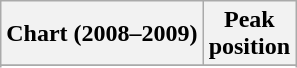<table class="wikitable sortable plainrowheaders">
<tr>
<th scope="col">Chart (2008–2009)</th>
<th scope="col">Peak<br>position</th>
</tr>
<tr>
</tr>
<tr>
</tr>
<tr>
</tr>
<tr>
</tr>
</table>
